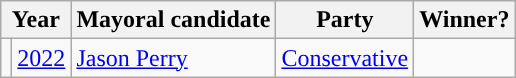<table class="wikitable">
<tr>
<th colspan="2">Year</th>
<th>Mayoral candidate</th>
<th>Party</th>
<th>Winner?</th>
</tr>
<tr>
<td style="background-color: "></td>
<td><a href='#'>2022</a></td>
<td><a href='#'>Jason Perry</a></td>
<td><a href='#'>Conservative</a></td>
<td></td>
</tr>
</table>
